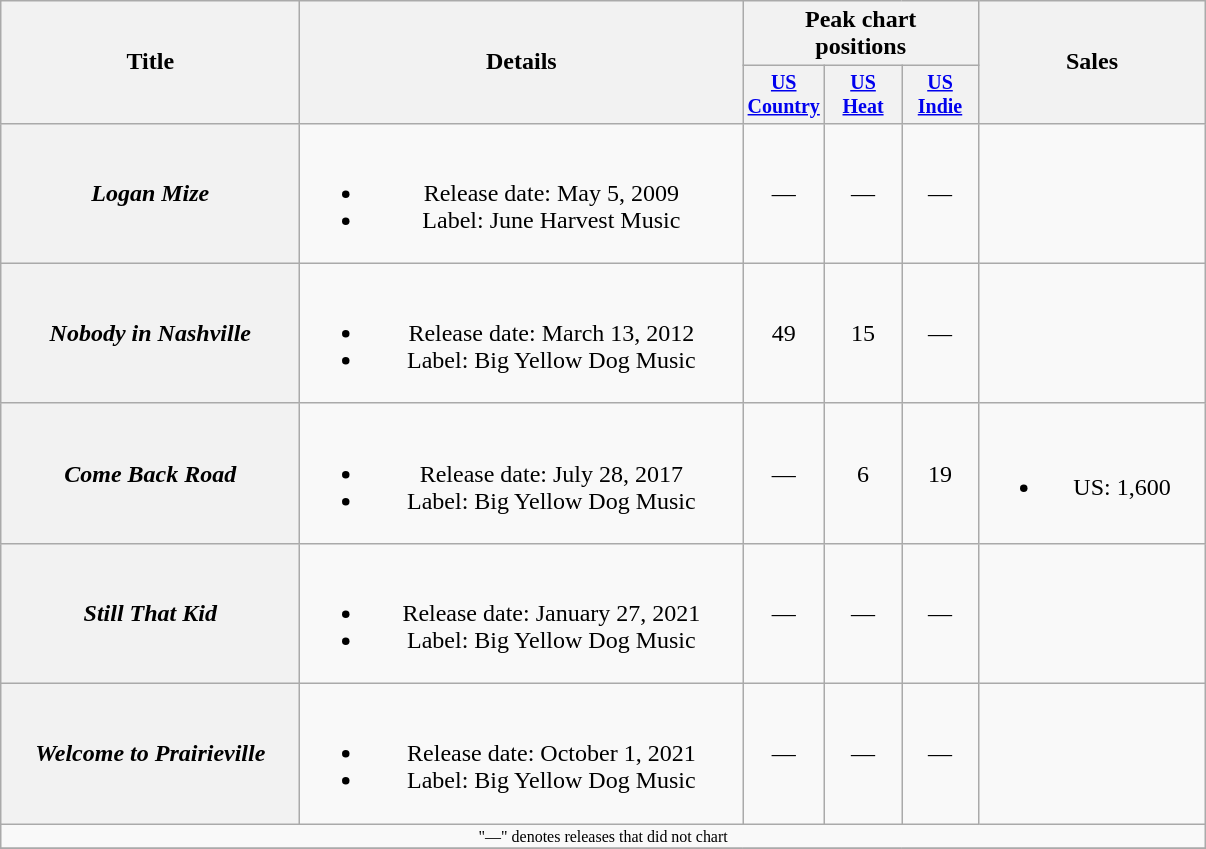<table class="wikitable plainrowheaders" style="text-align:center;">
<tr>
<th rowspan="2" style="width:12em;">Title</th>
<th rowspan="2" style="width:18em;">Details</th>
<th colspan="3">Peak chart<br>positions</th>
<th rowspan="2" style="width:9em;">Sales</th>
</tr>
<tr style="font-size:smaller;">
<th width="45"><a href='#'>US Country</a><br></th>
<th width="45"><a href='#'>US<br>Heat</a><br></th>
<th width="45"><a href='#'>US<br>Indie</a><br></th>
</tr>
<tr>
<th scope="row"><em>Logan Mize</em></th>
<td><br><ul><li>Release date: May 5, 2009</li><li>Label: June Harvest Music</li></ul></td>
<td>—</td>
<td>—</td>
<td>—</td>
<td></td>
</tr>
<tr>
<th scope="row"><em>Nobody in Nashville</em></th>
<td><br><ul><li>Release date: March 13, 2012</li><li>Label: Big Yellow Dog Music</li></ul></td>
<td>49</td>
<td>15</td>
<td>—</td>
<td></td>
</tr>
<tr>
<th scope="row"><em>Come Back Road</em></th>
<td><br><ul><li>Release date: July 28, 2017</li><li>Label: Big Yellow Dog Music</li></ul></td>
<td>—</td>
<td>6</td>
<td>19</td>
<td><br><ul><li>US: 1,600</li></ul></td>
</tr>
<tr>
<th scope="row"><em>Still That Kid</em></th>
<td><br><ul><li>Release date: January 27, 2021</li><li>Label: Big Yellow Dog Music</li></ul></td>
<td>—</td>
<td>—</td>
<td>—</td>
<td></td>
</tr>
<tr>
<th scope="row"><em>Welcome to Prairieville</em></th>
<td><br><ul><li>Release date: October 1, 2021</li><li>Label: Big Yellow Dog Music</li></ul></td>
<td>—</td>
<td>—</td>
<td>—</td>
<td></td>
</tr>
<tr>
<td colspan="6" style="font-size:8pt">"—" denotes releases that did not chart</td>
</tr>
<tr>
</tr>
</table>
